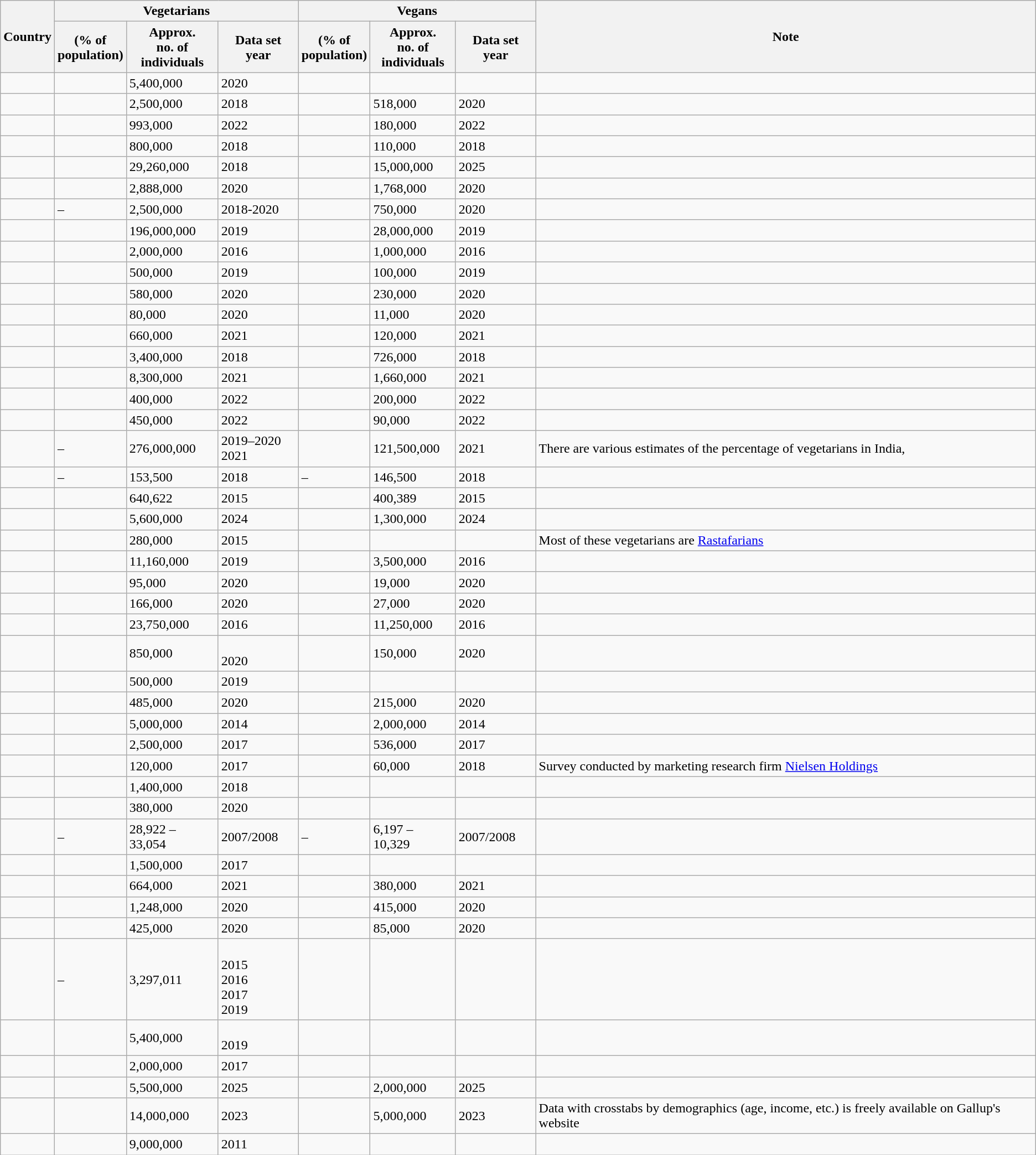<table class="wikitable sortable">
<tr>
<th rowspan=2>Country</th>
<th colspan=3>Vegetarians</th>
<th colspan=3>Vegans</th>
<th rowspan=2 class=unsortable>Note</th>
</tr>
<tr>
<th>(% of<br>population)<br></th>
<th>Approx.<br>no. of<br>individuals</th>
<th>Data set year</th>
<th>(% of<br>population)</th>
<th>Approx.<br>no. of<br>individuals</th>
<th>Data set year</th>
</tr>
<tr>
<td></td>
<td></td>
<td>5,400,000</td>
<td>2020</td>
<td></td>
<td></td>
<td></td>
<td></td>
</tr>
<tr>
<td></td>
<td></td>
<td>2,500,000</td>
<td>2018</td>
<td></td>
<td>518,000</td>
<td>2020</td>
<td></td>
</tr>
<tr>
<td></td>
<td></td>
<td>993,000</td>
<td>2022</td>
<td></td>
<td>180,000</td>
<td>2022</td>
<td></td>
</tr>
<tr>
<td></td>
<td></td>
<td>800,000</td>
<td>2018</td>
<td></td>
<td>110,000</td>
<td>2018</td>
<td></td>
</tr>
<tr>
<td></td>
<td></td>
<td>29,260,000</td>
<td>2018</td>
<td></td>
<td>15,000,000</td>
<td>2025</td>
<td></td>
</tr>
<tr>
<td></td>
<td></td>
<td>2,888,000</td>
<td>2020</td>
<td></td>
<td>1,768,000</td>
<td>2020</td>
<td></td>
</tr>
<tr>
<td></td>
<td>–</td>
<td>2,500,000</td>
<td>2018-2020</td>
<td></td>
<td>750,000</td>
<td>2020</td>
<td></td>
</tr>
<tr>
<td></td>
<td></td>
<td>196,000,000</td>
<td>2019</td>
<td></td>
<td>28,000,000</td>
<td>2019</td>
<td></td>
</tr>
<tr>
<td></td>
<td></td>
<td>2,000,000</td>
<td>2016</td>
<td></td>
<td>1,000,000</td>
<td>2016</td>
<td></td>
</tr>
<tr>
<td></td>
<td></td>
<td>500,000</td>
<td>2019</td>
<td></td>
<td>100,000</td>
<td>2019</td>
<td></td>
</tr>
<tr>
<td></td>
<td></td>
<td>580,000</td>
<td>2020</td>
<td></td>
<td>230,000</td>
<td>2020</td>
<td></td>
</tr>
<tr>
<td></td>
<td></td>
<td>80,000</td>
<td>2020</td>
<td></td>
<td>11,000</td>
<td>2020</td>
<td></td>
</tr>
<tr>
<td></td>
<td></td>
<td>660,000</td>
<td>2021</td>
<td></td>
<td>120,000</td>
<td>2021</td>
<td></td>
</tr>
<tr>
<td></td>
<td></td>
<td>3,400,000</td>
<td>2018</td>
<td></td>
<td>726,000</td>
<td>2018</td>
<td></td>
</tr>
<tr>
<td></td>
<td></td>
<td>8,300,000</td>
<td>2021</td>
<td></td>
<td>1,660,000</td>
<td>2021</td>
<td></td>
</tr>
<tr>
<td></td>
<td></td>
<td>400,000</td>
<td>2022</td>
<td></td>
<td>200,000</td>
<td>2022</td>
<td></td>
</tr>
<tr>
<td></td>
<td></td>
<td>450,000</td>
<td>2022</td>
<td></td>
<td>90,000</td>
<td>2022</td>
<td></td>
</tr>
<tr>
<td></td>
<td>–</td>
<td>276,000,000</td>
<td>2019–2020<br>2021</td>
<td></td>
<td>121,500,000</td>
<td>2021</td>
<td>There are various estimates of the percentage of vegetarians in India, </td>
</tr>
<tr>
<td></td>
<td>–</td>
<td>153,500</td>
<td>2018</td>
<td>–</td>
<td>146,500</td>
<td>2018</td>
<td></td>
</tr>
<tr>
<td></td>
<td></td>
<td>640,622</td>
<td>2015</td>
<td></td>
<td>400,389</td>
<td>2015</td>
<td></td>
</tr>
<tr>
<td></td>
<td></td>
<td>5,600,000</td>
<td>2024</td>
<td></td>
<td>1,300,000</td>
<td>2024</td>
<td></td>
</tr>
<tr>
<td></td>
<td></td>
<td>280,000</td>
<td>2015</td>
<td></td>
<td></td>
<td></td>
<td>Most of these vegetarians are <a href='#'>Rastafarians</a></td>
</tr>
<tr>
<td></td>
<td></td>
<td>11,160,000</td>
<td>2019</td>
<td></td>
<td>3,500,000</td>
<td>2016</td>
<td></td>
</tr>
<tr>
<td></td>
<td></td>
<td>95,000</td>
<td>2020</td>
<td></td>
<td>19,000</td>
<td>2020</td>
<td></td>
</tr>
<tr>
<td></td>
<td></td>
<td>166,000</td>
<td>2020</td>
<td></td>
<td>27,000</td>
<td>2020</td>
<td></td>
</tr>
<tr>
<td></td>
<td></td>
<td>23,750,000</td>
<td>2016</td>
<td></td>
<td>11,250,000</td>
<td>2016</td>
<td></td>
</tr>
<tr>
<td></td>
<td></td>
<td>850,000</td>
<td><br>2020</td>
<td></td>
<td>150,000</td>
<td>2020<br></td>
<td></td>
</tr>
<tr>
<td></td>
<td></td>
<td>500,000</td>
<td>2019</td>
<td></td>
<td></td>
<td></td>
<td></td>
</tr>
<tr>
<td></td>
<td></td>
<td>485,000</td>
<td>2020</td>
<td></td>
<td>215,000</td>
<td>2020</td>
<td></td>
</tr>
<tr>
<td></td>
<td></td>
<td>5,000,000</td>
<td>2014</td>
<td></td>
<td>2,000,000</td>
<td>2014</td>
<td></td>
</tr>
<tr>
<td></td>
<td></td>
<td>2,500,000</td>
<td>2017</td>
<td></td>
<td>536,000</td>
<td>2017</td>
<td></td>
</tr>
<tr>
<td></td>
<td></td>
<td>120,000</td>
<td>2017</td>
<td></td>
<td>60,000</td>
<td>2018</td>
<td>Survey conducted by marketing research firm <a href='#'>Nielsen Holdings</a></td>
</tr>
<tr>
<td></td>
<td></td>
<td>1,400,000</td>
<td>2018</td>
<td></td>
<td></td>
<td></td>
<td></td>
</tr>
<tr>
<td></td>
<td></td>
<td>380,000</td>
<td>2020</td>
<td></td>
<td></td>
<td></td>
<td></td>
</tr>
<tr>
<td></td>
<td>–</td>
<td>28,922 – 33,054</td>
<td>2007/2008</td>
<td>–</td>
<td>6,197 – 10,329</td>
<td>2007/2008</td>
<td></td>
</tr>
<tr>
<td></td>
<td></td>
<td>1,500,000</td>
<td>2017</td>
<td></td>
<td></td>
<td></td>
<td></td>
</tr>
<tr>
<td></td>
<td></td>
<td>664,000</td>
<td>2021</td>
<td></td>
<td>380,000</td>
<td>2021</td>
<td></td>
</tr>
<tr>
<td></td>
<td></td>
<td>1,248,000</td>
<td>2020</td>
<td></td>
<td>415,000</td>
<td>2020</td>
<td></td>
</tr>
<tr>
<td></td>
<td></td>
<td>425,000</td>
<td>2020</td>
<td></td>
<td>85,000</td>
<td>2020</td>
<td></td>
</tr>
<tr>
<td></td>
<td>–</td>
<td>3,297,011</td>
<td><br>2015<br>2016<br>2017<br>2019</td>
<td></td>
<td></td>
<td></td>
<td></td>
</tr>
<tr>
<td></td>
<td></td>
<td>5,400,000</td>
<td><br>2019</td>
<td></td>
<td></td>
<td></td>
<td></td>
</tr>
<tr>
<td></td>
<td></td>
<td>2,000,000</td>
<td>2017</td>
<td></td>
<td></td>
<td></td>
<td></td>
</tr>
<tr>
<td></td>
<td></td>
<td>5,500,000<br></td>
<td>2025</td>
<td></td>
<td>2,000,000<br></td>
<td>2025</td>
<td></td>
</tr>
<tr>
<td></td>
<td></td>
<td>14,000,000</td>
<td>2023</td>
<td></td>
<td>5,000,000</td>
<td>2023</td>
<td>Data with crosstabs by demographics (age, income, etc.) is freely available on Gallup's website</td>
</tr>
<tr>
<td></td>
<td></td>
<td>9,000,000</td>
<td>2011</td>
<td></td>
<td></td>
<td></td>
<td></td>
</tr>
</table>
